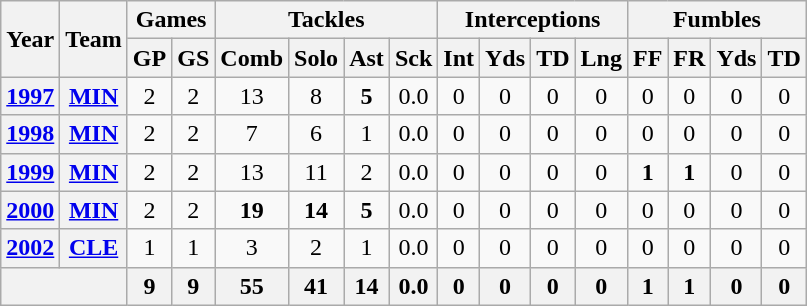<table class="wikitable" style="text-align:center">
<tr>
<th rowspan="2">Year</th>
<th rowspan="2">Team</th>
<th colspan="2">Games</th>
<th colspan="4">Tackles</th>
<th colspan="4">Interceptions</th>
<th colspan="4">Fumbles</th>
</tr>
<tr>
<th>GP</th>
<th>GS</th>
<th>Comb</th>
<th>Solo</th>
<th>Ast</th>
<th>Sck</th>
<th>Int</th>
<th>Yds</th>
<th>TD</th>
<th>Lng</th>
<th>FF</th>
<th>FR</th>
<th>Yds</th>
<th>TD</th>
</tr>
<tr>
<th><a href='#'>1997</a></th>
<th><a href='#'>MIN</a></th>
<td>2</td>
<td>2</td>
<td>13</td>
<td>8</td>
<td><strong>5</strong></td>
<td>0.0</td>
<td>0</td>
<td>0</td>
<td>0</td>
<td>0</td>
<td>0</td>
<td>0</td>
<td>0</td>
<td>0</td>
</tr>
<tr>
<th><a href='#'>1998</a></th>
<th><a href='#'>MIN</a></th>
<td>2</td>
<td>2</td>
<td>7</td>
<td>6</td>
<td>1</td>
<td>0.0</td>
<td>0</td>
<td>0</td>
<td>0</td>
<td>0</td>
<td>0</td>
<td>0</td>
<td>0</td>
<td>0</td>
</tr>
<tr>
<th><a href='#'>1999</a></th>
<th><a href='#'>MIN</a></th>
<td>2</td>
<td>2</td>
<td>13</td>
<td>11</td>
<td>2</td>
<td>0.0</td>
<td>0</td>
<td>0</td>
<td>0</td>
<td>0</td>
<td><strong>1</strong></td>
<td><strong>1</strong></td>
<td>0</td>
<td>0</td>
</tr>
<tr>
<th><a href='#'>2000</a></th>
<th><a href='#'>MIN</a></th>
<td>2</td>
<td>2</td>
<td><strong>19</strong></td>
<td><strong>14</strong></td>
<td><strong>5</strong></td>
<td>0.0</td>
<td>0</td>
<td>0</td>
<td>0</td>
<td>0</td>
<td>0</td>
<td>0</td>
<td>0</td>
<td>0</td>
</tr>
<tr>
<th><a href='#'>2002</a></th>
<th><a href='#'>CLE</a></th>
<td>1</td>
<td>1</td>
<td>3</td>
<td>2</td>
<td>1</td>
<td>0.0</td>
<td>0</td>
<td>0</td>
<td>0</td>
<td>0</td>
<td>0</td>
<td>0</td>
<td>0</td>
<td>0</td>
</tr>
<tr>
<th colspan="2"></th>
<th>9</th>
<th>9</th>
<th>55</th>
<th>41</th>
<th>14</th>
<th>0.0</th>
<th>0</th>
<th>0</th>
<th>0</th>
<th>0</th>
<th>1</th>
<th>1</th>
<th>0</th>
<th>0</th>
</tr>
</table>
